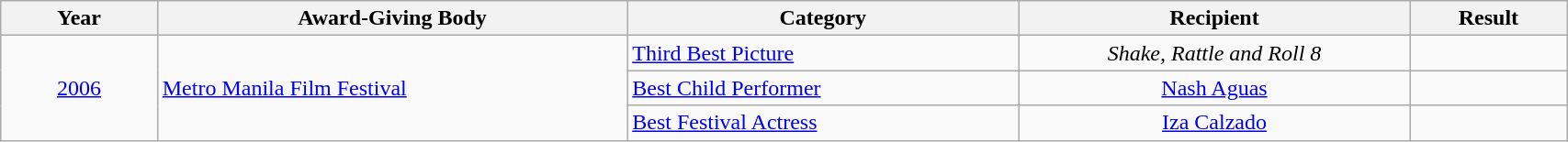<table | width="90%" class="wikitable sortable">
<tr>
<th width="10%">Year</th>
<th width="30%">Award-Giving Body</th>
<th width="25%">Category</th>
<th width="25%">Recipient</th>
<th width="10%">Result</th>
</tr>
<tr>
<td rowspan="3" align="center"><a href='#'>2006</a></td>
<td rowspan="3" align="left"><a href='#'>Metro Manila Film Festival</a></td>
<td align="left"><a href='#'>Third Best Picture</a></td>
<td align="center"><em>Shake, Rattle and Roll 8</em></td>
<td></td>
</tr>
<tr>
<td align="left"><a href='#'>Best Child Performer</a></td>
<td align="center"><a href='#'>Nash Aguas</a></td>
<td></td>
</tr>
<tr>
<td align="left"><a href='#'>Best Festival Actress</a></td>
<td align="center"><a href='#'>Iza Calzado</a></td>
<td></td>
</tr>
</table>
